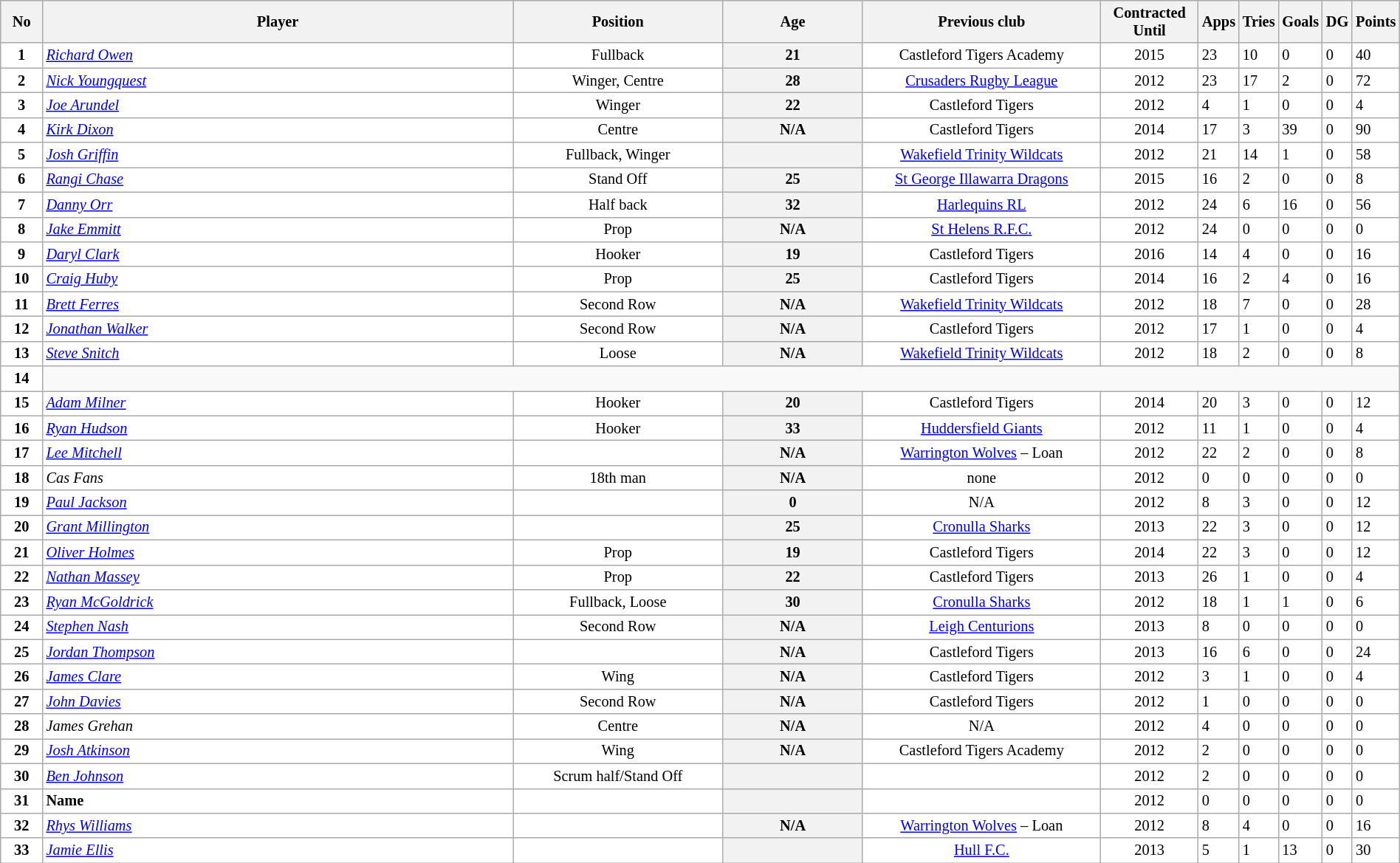<table class="wikitable sortable"  style="width:100%; font-size:85%;">
<tr style="background:#efefef;">
<th width=3%>No</th>
<th !width=47%>Player</th>
<th width=15%>Position</th>
<th width=1%>Age</th>
<th width=17%>Previous club</th>
<th width=7%>Contracted Until</th>
<th style="width:20px;">Apps</th>
<th style="width:20px;">Tries</th>
<th style="width:20px;">Goals</th>
<th style="width:20px;">DG</th>
<th style="width:20px;">Points</th>
</tr>
<tr style="background:#fff;">
<td align=center><strong>1</strong></td>
<td><em><a href='#'>Richard Owen</a></em></td>
<td align=center>Fullback</td>
<th width=10%>21</th>
<td align=center>Castleford Tigers Academy</td>
<td align=center>2015</td>
<td align=centre>23</td>
<td align=centre>10</td>
<td align=centre>0</td>
<td align=centre>0</td>
<td align=centre>40</td>
</tr>
<tr style="background:#fff;">
<td align=center><strong>2</strong></td>
<td><em><a href='#'>Nick Youngquest</a></em></td>
<td align=center>Winger, Centre</td>
<th width=10%>28</th>
<td align=center><a href='#'>Crusaders Rugby League</a></td>
<td align=center>2012</td>
<td align=centre>23</td>
<td align=centre>17</td>
<td align=centre>2</td>
<td align=centre>0</td>
<td align=centre>72</td>
</tr>
<tr style="background:#fff;">
<td align=center><strong>3</strong></td>
<td><em><a href='#'>Joe Arundel</a></em></td>
<td align=center>Winger</td>
<th width=10%>22</th>
<td align=center>Castleford Tigers</td>
<td align=center>2012</td>
<td align=centre>4</td>
<td align=centre>1</td>
<td align=centre>0</td>
<td align=centre>0</td>
<td align=centre>4</td>
</tr>
<tr style="background:#fff;">
<td align=center><strong>4</strong></td>
<td><em><a href='#'>Kirk Dixon</a></em></td>
<td align=center>Centre</td>
<th width=10%>N/A</th>
<td align=center>Castleford Tigers</td>
<td align=center>2014</td>
<td align=centre>17</td>
<td align=centre>3</td>
<td align=centre>39</td>
<td align=centre>0</td>
<td align=centre>90</td>
</tr>
<tr style="background:#fff;">
<td align=center><strong>5</strong></td>
<td><em><a href='#'>Josh Griffin</a></em></td>
<td align=center>Fullback, Winger</td>
<th width=10%></th>
<td align=center><a href='#'>Wakefield Trinity Wildcats</a></td>
<td align=center>2012</td>
<td align=centre>21</td>
<td align=centre>14</td>
<td align=centre>1</td>
<td align=centre>0</td>
<td align=centre>58</td>
</tr>
<tr style="background:#fff;">
<td align=center><strong>6</strong></td>
<td><em><a href='#'>Rangi Chase</a></em></td>
<td align=center>Stand Off</td>
<th width=10%>25</th>
<td align=center><a href='#'>St George Illawarra Dragons</a></td>
<td align=center>2015</td>
<td align=centre>16</td>
<td align=centre>2</td>
<td align=centre>0</td>
<td align=centre>0</td>
<td align=centre>8</td>
</tr>
<tr style="background:#fff;">
<td align=center><strong>7</strong></td>
<td><em><a href='#'>Danny Orr</a></em></td>
<td align=center>Half back</td>
<th width=10%>32</th>
<td align=center><a href='#'>Harlequins RL</a></td>
<td align=center>2012</td>
<td align=centre>24</td>
<td align=centre>6</td>
<td align=centre>16</td>
<td align=centre>0</td>
<td align=centre>56</td>
</tr>
<tr style="background:#fff;">
<td align=center><strong>8</strong></td>
<td><em><a href='#'>Jake Emmitt</a></em></td>
<td align=center>Prop</td>
<th width=10%>N/A</th>
<td align=center><a href='#'>St Helens R.F.C.</a></td>
<td align=center>2012</td>
<td align=centre>24</td>
<td align=centre>0</td>
<td align=centre>0</td>
<td align=centre>0</td>
<td align=centre>0</td>
</tr>
<tr style="background:#fff;">
<td align=center><strong>9</strong></td>
<td><em><a href='#'>Daryl Clark</a></em></td>
<td align=center>Hooker</td>
<th width=10%>19</th>
<td align=center>Castleford Tigers</td>
<td align=center>2016</td>
<td align=centre>14</td>
<td align=centre>4</td>
<td align=centre>0</td>
<td align=centre>0</td>
<td align=centre>16</td>
</tr>
<tr style="background:#fff;">
<td align=center><strong>10</strong></td>
<td><em><a href='#'>Craig Huby</a></em></td>
<td align=center>Prop</td>
<th width=10%>25</th>
<td align=center>Castleford Tigers</td>
<td align=center>2014</td>
<td align=centre>16</td>
<td align=centre>2</td>
<td align=centre>4</td>
<td align=centre>0</td>
<td align=centre>16</td>
</tr>
<tr style="background:#fff;">
<td align=center><strong>11</strong></td>
<td><em><a href='#'>Brett Ferres</a></em></td>
<td align=center>Second Row</td>
<th width=10%>N/A</th>
<td align=center><a href='#'>Wakefield Trinity Wildcats</a></td>
<td align=center>2012</td>
<td align=centre>18</td>
<td align=centre>7</td>
<td align=centre>0</td>
<td align=centre>0</td>
<td align=centre>28</td>
</tr>
<tr style="background:#fff;">
<td align=center><strong>12</strong></td>
<td><em><a href='#'>Jonathan Walker</a></em></td>
<td align=center>Second Row</td>
<th width=10%>N/A</th>
<td align=center>Castleford Tigers</td>
<td align=center>2012</td>
<td align=centre>17</td>
<td align=centre>1</td>
<td align=centre>0</td>
<td align=centre>0</td>
<td align=centre>4</td>
</tr>
<tr style="background:#fff;">
<td align=center><strong>13</strong></td>
<td><em><a href='#'>Steve Snitch</a></em></td>
<td align=center>Loose</td>
<th width=10%>N/A</th>
<td align=center><a href='#'>Wakefield Trinity Wildcats</a></td>
<td align=center>2012</td>
<td align=centre>18</td>
<td align=centre>2</td>
<td align=centre>0</td>
<td align=centre>0</td>
<td align=centre>8</td>
</tr>
<tr style="background:#fff;">
<td align=center><strong>14</strong></td>
</tr>
<tr style="background:#fff;">
<td align=center><strong>15</strong></td>
<td><em><a href='#'>Adam Milner</a></em></td>
<td align=center>Hooker</td>
<th width=10%>20</th>
<td align=center>Castleford Tigers</td>
<td align=center>2014</td>
<td align=centre>20</td>
<td align=centre>3</td>
<td align=centre>0</td>
<td align=centre>0</td>
<td align=centre>12</td>
</tr>
<tr style="background:#fff;">
<td align=center><strong>16</strong></td>
<td><em><a href='#'>Ryan Hudson</a></em></td>
<td align=center>Hooker</td>
<th width=10%>33</th>
<td align=center><a href='#'>Huddersfield Giants</a></td>
<td align=center>2012</td>
<td align=centre>11</td>
<td align=centre>1</td>
<td align=centre>0</td>
<td align=centre>0</td>
<td align=centre>4</td>
</tr>
<tr style="background:#fff;">
<td align=center><strong>17</strong></td>
<td><em><a href='#'>Lee Mitchell</a></em></td>
<td align=center></td>
<th width=10%>N/A</th>
<td align=center><a href='#'>Warrington Wolves</a> – Loan</td>
<td align=center>2012</td>
<td align=centre>22</td>
<td align=centre>2</td>
<td align=centre>0</td>
<td align=centre>0</td>
<td align=centre>8</td>
</tr>
<tr style="background:#fff;">
<td align=center><strong>18</strong></td>
<td><em>Cas Fans</em></td>
<td align=center>18th man</td>
<th width=10%>N/A</th>
<td align=center>none</td>
<td align=center>2012</td>
<td align=centre>0</td>
<td align=centre>0</td>
<td align=centre>0</td>
<td align=centre>0</td>
<td align=centre>0</td>
</tr>
<tr style="background:#fff;">
<td align=center><strong>19</strong></td>
<td><em><a href='#'>Paul Jackson</a></em></td>
<td align=center></td>
<th width=10%>0</th>
<td align=center>N/A</td>
<td align=center>2012</td>
<td align=centre>8</td>
<td align=centre>3</td>
<td align=centre>0</td>
<td align=centre>0</td>
<td align=centre>12</td>
</tr>
<tr style="background:#fff;">
<td align=center><strong>20</strong></td>
<td><em><a href='#'>Grant Millington</a></em></td>
<td align=center></td>
<th width=10%>25</th>
<td align=center><a href='#'>Cronulla Sharks</a></td>
<td align=center>2013</td>
<td align=centre>22</td>
<td align=centre>3</td>
<td align=centre>0</td>
<td align=centre>0</td>
<td align=centre>12</td>
</tr>
<tr style="background:#fff;">
<td align=center><strong>21</strong></td>
<td><em><a href='#'>Oliver Holmes</a></em></td>
<td align=center>Prop</td>
<th width=10%>19</th>
<td align=center>Castleford Tigers</td>
<td align=center>2014</td>
<td align=centre>22</td>
<td align=centre>3</td>
<td align=centre>0</td>
<td align=centre>0</td>
<td align=centre>12</td>
</tr>
<tr style="background:#fff;">
<td align=center><strong>22</strong></td>
<td><em><a href='#'>Nathan Massey</a></em></td>
<td align=center>Prop</td>
<th width=10%>22</th>
<td align=center>Castleford Tigers</td>
<td align=center>2013</td>
<td align=centre>26</td>
<td align=centre>1</td>
<td align=centre>0</td>
<td align=centre>0</td>
<td align=centre>4</td>
</tr>
<tr style="background:#fff;">
<td align=center><strong>23</strong></td>
<td><em><a href='#'>Ryan McGoldrick</a></em></td>
<td align=center>Fullback, Loose</td>
<th width=10%>30</th>
<td align=center><a href='#'>Cronulla Sharks</a></td>
<td align=center>2012</td>
<td align=centre>18</td>
<td align=centre>1</td>
<td align=centre>1</td>
<td align=centre>0</td>
<td align=centre>6</td>
</tr>
<tr style="background:#fff;">
<td align=center><strong>24</strong></td>
<td><em><a href='#'>Stephen Nash</a></em></td>
<td align=center>Second Row</td>
<th width=10%>N/A</th>
<td align=center><a href='#'>Leigh Centurions</a></td>
<td align=center>2013</td>
<td align=centre>8</td>
<td align=centre>0</td>
<td align=centre>0</td>
<td align=centre>0</td>
<td align=centre>0</td>
</tr>
<tr style="background:#fff;">
<td align=center><strong>25</strong></td>
<td><em><a href='#'>Jordan Thompson</a></em></td>
<td align=center></td>
<th width=10%>N/A</th>
<td align=center>Castleford Tigers</td>
<td align=center>2013</td>
<td align=centre>16</td>
<td align=centre>6</td>
<td align=centre>0</td>
<td align=centre>0</td>
<td align=centre>24</td>
</tr>
<tr style="background:#fff;">
<td align=center><strong>26</strong></td>
<td><em><a href='#'>James Clare</a></em></td>
<td align=center>Wing</td>
<th width=10%>N/A</th>
<td align=center>Castleford Tigers</td>
<td align=center>2012</td>
<td align=centre>3</td>
<td align=centre>1</td>
<td align=centre>0</td>
<td align=centre>0</td>
<td align=centre>4</td>
</tr>
<tr style="background:#fff;">
<td align=center><strong>27</strong></td>
<td><em><a href='#'>John Davies</a></em></td>
<td align=center>Second Row</td>
<th width=10%>N/A</th>
<td align=center>Castleford Tigers</td>
<td align=center>2012</td>
<td align=centre>1</td>
<td align=centre>0</td>
<td align=centre>0</td>
<td align=centre>0</td>
<td align=centre>0</td>
</tr>
<tr style="background:#fff;">
<td align=center><strong>28</strong></td>
<td><em>James Grehan</em></td>
<td align=center>Centre</td>
<th width=10%>N/A</th>
<td align=center>N/A</td>
<td align=center>2012</td>
<td align=centre>4</td>
<td align=centre>0</td>
<td align=centre>0</td>
<td align=centre>0</td>
<td align=centre>0</td>
</tr>
<tr style="background:#fff;">
<td align=center><strong>29</strong></td>
<td><em><a href='#'>Josh Atkinson</a></em></td>
<td align=center>Wing</td>
<th width=10%>N/A</th>
<td align=center>Castleford Tigers Academy</td>
<td align=center>2012</td>
<td align=centre>2</td>
<td align=centre>0</td>
<td align=centre>0</td>
<td align=centre>0</td>
<td align=centre>0</td>
</tr>
<tr style="background:#fff;">
<td align=center><strong>30</strong></td>
<td><em><a href='#'>Ben Johnson</a></em></td>
<td align=center>Scrum half/Stand Off</td>
<th width=10%></th>
<td align=center></td>
<td align=center>2012</td>
<td align=centre>2</td>
<td align=centre>0</td>
<td align=centre>0</td>
<td align=centre>0</td>
<td align=centre>0</td>
</tr>
<tr style="background:#fff;">
<td align=center><strong>31</strong></td>
<td><strong>Name</strong></td>
<td align=center></td>
<th width=10%></th>
<td align=center></td>
<td align=center>2012</td>
<td align=centre>0</td>
<td align=centre>0</td>
<td align=centre>0</td>
<td align=centre>0</td>
<td align=centre>0</td>
</tr>
<tr style="background:#fff;">
<td align=center><strong>32</strong></td>
<td><em><a href='#'>Rhys Williams</a></em></td>
<td align=center></td>
<th width=10%>N/A</th>
<td align=center><a href='#'>Warrington Wolves</a> – Loan</td>
<td align=center>2012</td>
<td align=centre>8</td>
<td align=centre>4</td>
<td align=centre>0</td>
<td align=centre>0</td>
<td align=centre>16</td>
</tr>
<tr style="background:#fff;">
<td align=center><strong>33</strong></td>
<td><em><a href='#'>Jamie Ellis</a></em></td>
<td align=center></td>
<th width=10%></th>
<td align=center><a href='#'>Hull F.C.</a></td>
<td align=center>2013</td>
<td align=centre>5</td>
<td align=centre>1</td>
<td align=centre>13</td>
<td align=centre>0</td>
<td align=centre>30</td>
</tr>
</table>
